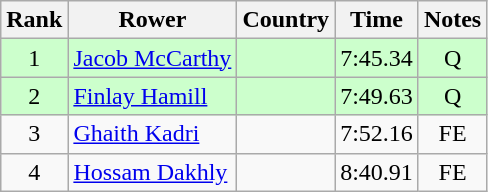<table class="wikitable" style="text-align:center">
<tr>
<th>Rank</th>
<th>Rower</th>
<th>Country</th>
<th>Time</th>
<th>Notes</th>
</tr>
<tr bgcolor=ccffcc>
<td>1</td>
<td align="left"><a href='#'>Jacob McCarthy</a></td>
<td align="left"></td>
<td>7:45.34</td>
<td>Q</td>
</tr>
<tr bgcolor=ccffcc>
<td>2</td>
<td align="left"><a href='#'>Finlay Hamill</a></td>
<td align="left"></td>
<td>7:49.63</td>
<td>Q</td>
</tr>
<tr>
<td>3</td>
<td align="left"><a href='#'>Ghaith Kadri</a></td>
<td align="left"></td>
<td>7:52.16</td>
<td>FE</td>
</tr>
<tr>
<td>4</td>
<td align="left"><a href='#'>Hossam Dakhly</a></td>
<td align="left"></td>
<td>8:40.91</td>
<td>FE</td>
</tr>
</table>
